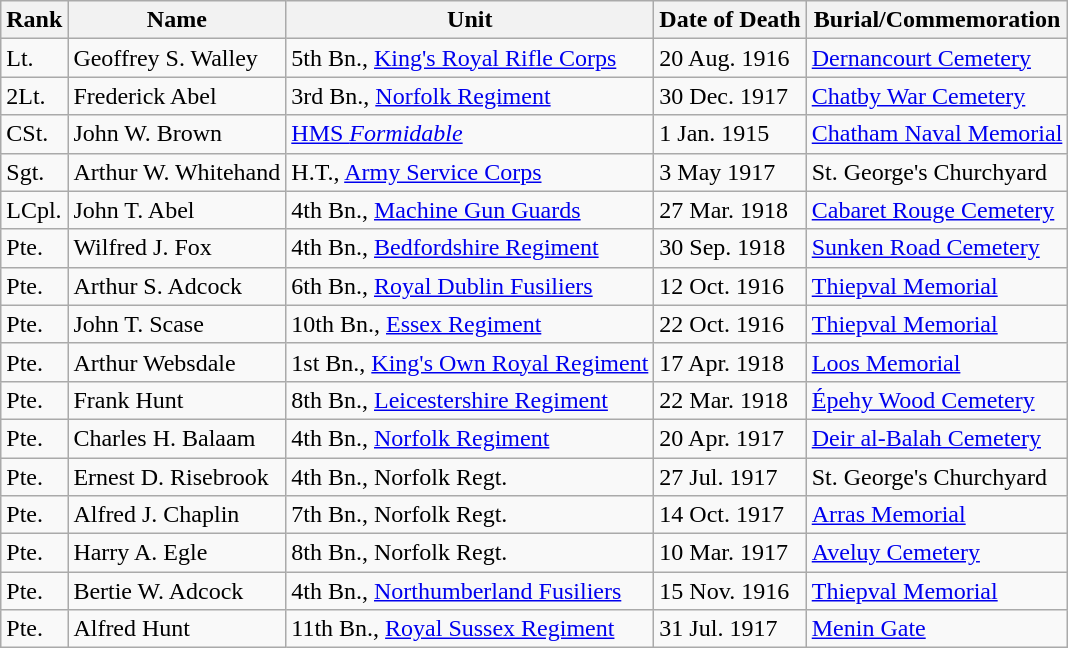<table class="wikitable">
<tr>
<th>Rank</th>
<th>Name</th>
<th>Unit</th>
<th>Date of Death</th>
<th>Burial/Commemoration</th>
</tr>
<tr>
<td>Lt.</td>
<td>Geoffrey S. Walley</td>
<td>5th Bn., <a href='#'>King's Royal Rifle Corps</a></td>
<td>20 Aug. 1916</td>
<td><a href='#'>Dernancourt Cemetery</a></td>
</tr>
<tr>
<td>2Lt.</td>
<td>Frederick Abel</td>
<td>3rd Bn., <a href='#'>Norfolk Regiment</a></td>
<td>30 Dec. 1917</td>
<td><a href='#'>Chatby War Cemetery</a></td>
</tr>
<tr>
<td>CSt.</td>
<td>John W. Brown</td>
<td><a href='#'>HMS <em>Formidable</em></a></td>
<td>1 Jan. 1915</td>
<td><a href='#'>Chatham Naval Memorial</a></td>
</tr>
<tr>
<td>Sgt.</td>
<td>Arthur W. Whitehand</td>
<td>H.T., <a href='#'>Army Service Corps</a></td>
<td>3 May 1917</td>
<td>St. George's Churchyard</td>
</tr>
<tr>
<td>LCpl.</td>
<td>John T. Abel</td>
<td>4th Bn., <a href='#'>Machine Gun Guards</a></td>
<td>27 Mar. 1918</td>
<td><a href='#'>Cabaret Rouge Cemetery</a></td>
</tr>
<tr>
<td>Pte.</td>
<td>Wilfred J. Fox</td>
<td>4th Bn., <a href='#'>Bedfordshire Regiment</a></td>
<td>30 Sep. 1918</td>
<td><a href='#'>Sunken Road Cemetery</a></td>
</tr>
<tr>
<td>Pte.</td>
<td>Arthur S. Adcock</td>
<td>6th Bn., <a href='#'>Royal Dublin Fusiliers</a></td>
<td>12 Oct. 1916</td>
<td><a href='#'>Thiepval Memorial</a></td>
</tr>
<tr>
<td>Pte.</td>
<td>John T. Scase</td>
<td>10th Bn., <a href='#'>Essex Regiment</a></td>
<td>22 Oct. 1916</td>
<td><a href='#'>Thiepval Memorial</a></td>
</tr>
<tr>
<td>Pte.</td>
<td>Arthur Websdale</td>
<td>1st Bn., <a href='#'>King's Own Royal Regiment</a></td>
<td>17 Apr. 1918</td>
<td><a href='#'>Loos Memorial</a></td>
</tr>
<tr>
<td>Pte.</td>
<td>Frank Hunt</td>
<td>8th Bn., <a href='#'>Leicestershire Regiment</a></td>
<td>22 Mar. 1918</td>
<td><a href='#'>Épehy Wood Cemetery</a></td>
</tr>
<tr>
<td>Pte.</td>
<td>Charles H. Balaam</td>
<td>4th Bn., <a href='#'>Norfolk Regiment</a></td>
<td>20 Apr. 1917</td>
<td><a href='#'>Deir al-Balah Cemetery</a></td>
</tr>
<tr>
<td>Pte.</td>
<td>Ernest D. Risebrook</td>
<td>4th Bn., Norfolk Regt.</td>
<td>27 Jul. 1917</td>
<td>St. George's Churchyard</td>
</tr>
<tr>
<td>Pte.</td>
<td>Alfred J. Chaplin</td>
<td>7th Bn., Norfolk Regt.</td>
<td>14 Oct. 1917</td>
<td><a href='#'>Arras Memorial</a></td>
</tr>
<tr>
<td>Pte.</td>
<td>Harry A. Egle</td>
<td>8th Bn., Norfolk Regt.</td>
<td>10 Mar. 1917</td>
<td><a href='#'>Aveluy Cemetery</a></td>
</tr>
<tr>
<td>Pte.</td>
<td>Bertie W. Adcock</td>
<td>4th Bn., <a href='#'>Northumberland Fusiliers</a></td>
<td>15 Nov. 1916</td>
<td><a href='#'>Thiepval Memorial</a></td>
</tr>
<tr>
<td>Pte.</td>
<td>Alfred Hunt</td>
<td>11th Bn., <a href='#'>Royal Sussex Regiment</a></td>
<td>31 Jul. 1917</td>
<td><a href='#'>Menin Gate</a></td>
</tr>
</table>
